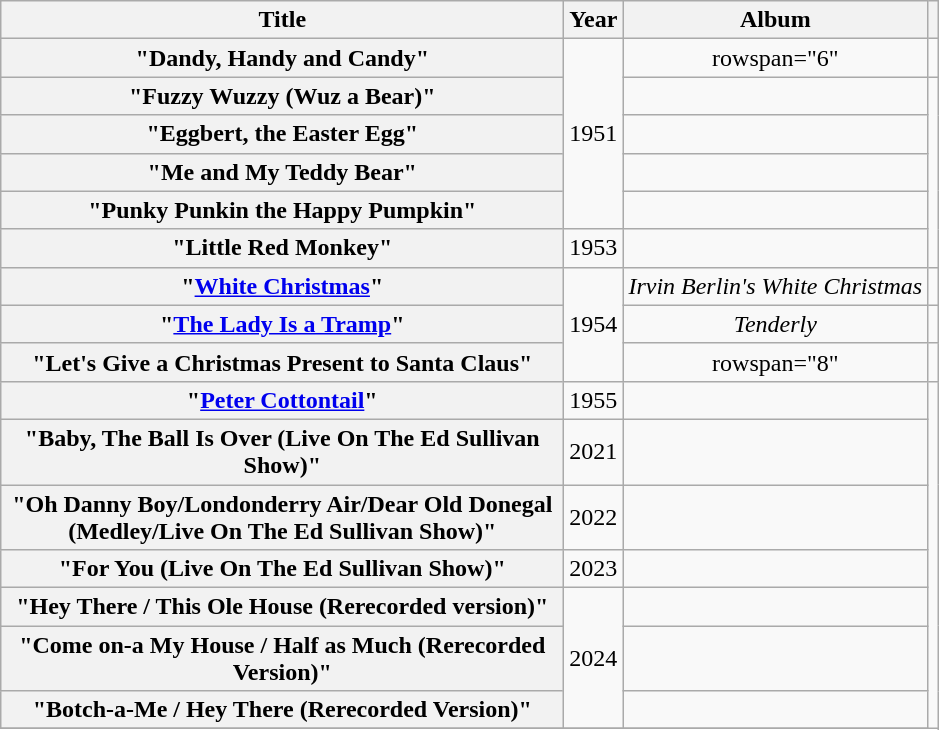<table class="wikitable plainrowheaders" style="text-align:center;">
<tr>
<th style="width:23em;">Title</th>
<th>Year</th>
<th>Album</th>
<th></th>
</tr>
<tr>
<th scope="row">"Dandy, Handy and Candy"</th>
<td rowspan="5">1951</td>
<td>rowspan="6" </td>
<td></td>
</tr>
<tr>
<th scope="row">"Fuzzy Wuzzy (Wuz a Bear)"</th>
<td></td>
</tr>
<tr>
<th scope="row">"Eggbert, the Easter Egg"</th>
<td></td>
</tr>
<tr>
<th scope="row">"Me and My Teddy Bear"</th>
<td></td>
</tr>
<tr>
<th scope="row">"Punky Punkin the Happy Pumpkin"</th>
<td></td>
</tr>
<tr>
<th scope="row">"Little Red Monkey"</th>
<td>1953</td>
<td></td>
</tr>
<tr>
<th scope="row">"<a href='#'>White Christmas</a>"</th>
<td rowspan="3">1954</td>
<td><em>Irvin Berlin's White Christmas</em></td>
<td></td>
</tr>
<tr>
<th scope="row">"<a href='#'>The Lady Is a Tramp</a>"</th>
<td><em>Tenderly</em></td>
<td></td>
</tr>
<tr>
<th scope="row">"Let's Give a Christmas Present to Santa Claus"</th>
<td>rowspan="8" </td>
<td></td>
</tr>
<tr>
<th scope="row">"<a href='#'>Peter Cottontail</a>"</th>
<td>1955</td>
<td></td>
</tr>
<tr>
<th scope="row">"Baby, The Ball Is Over (Live On The Ed Sullivan Show)"</th>
<td>2021</td>
<td></td>
</tr>
<tr>
<th scope="row">"Oh Danny Boy/Londonderry Air/Dear Old Donegal (Medley/Live On The Ed Sullivan Show)" </th>
<td>2022</td>
<td></td>
</tr>
<tr>
<th scope="row">"For You (Live On The Ed Sullivan Show)"</th>
<td>2023</td>
<td></td>
</tr>
<tr>
<th scope="row">"Hey There / This Ole House (Rerecorded version)"</th>
<td rowspan="3">2024</td>
<td></td>
</tr>
<tr>
<th scope="row">"Come on-a My House / Half as Much (Rerecorded Version)"</th>
<td></td>
</tr>
<tr>
<th scope="row">"Botch-a-Me / Hey There (Rerecorded Version)"</th>
<td></td>
</tr>
<tr>
</tr>
</table>
